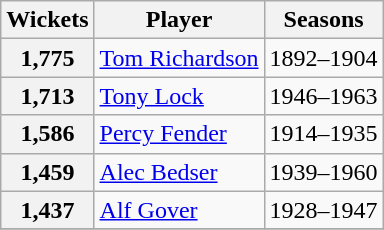<table class="wikitable">
<tr>
<th>Wickets</th>
<th>Player</th>
<th>Seasons</th>
</tr>
<tr>
<th>1,775</th>
<td> <a href='#'>Tom Richardson</a></td>
<td>1892–1904</td>
</tr>
<tr>
<th>1,713</th>
<td> <a href='#'>Tony Lock</a></td>
<td>1946–1963</td>
</tr>
<tr>
<th>1,586</th>
<td> <a href='#'>Percy Fender</a></td>
<td>1914–1935</td>
</tr>
<tr>
<th>1,459</th>
<td> <a href='#'>Alec Bedser</a></td>
<td>1939–1960</td>
</tr>
<tr>
<th>1,437</th>
<td> <a href='#'>Alf Gover</a></td>
<td>1928–1947</td>
</tr>
<tr>
</tr>
</table>
